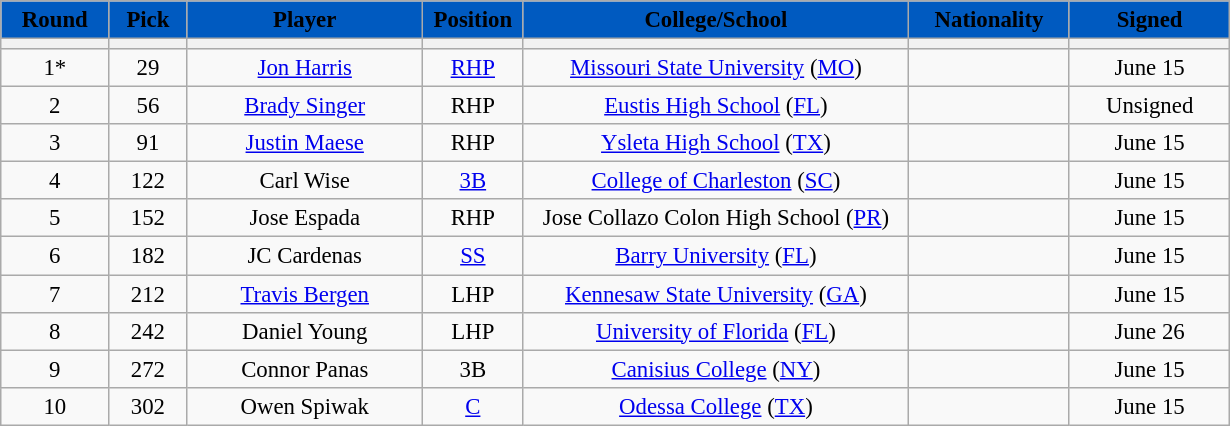<table class="wikitable" style="font-size: 95%; text-align: center;">
<tr>
<th style="background:#005ac0;" color:white;"><span>Round</span></th>
<th style="background:#005ac0;" color:white;"><span>Pick</span></th>
<th style="background:#005ac0;" color:white;"><span>Player</span></th>
<th style="background:#005ac0;" color:white;"><span>Position</span></th>
<th style="background:#005ac0;" color:white;"><span>College/School</span></th>
<th style="background:#005ac0;" color:white;"><span>Nationality</span></th>
<th style="background:#005ac0;" color:white;"><span>Signed</span></th>
</tr>
<tr>
<th width="65"></th>
<th width="45"></th>
<th style="width:150px;"></th>
<th width="60"></th>
<th style="width:250px;"></th>
<th style="width:100px;"></th>
<th style="width:100px;"></th>
</tr>
<tr>
<td>1*</td>
<td>29</td>
<td><a href='#'>Jon Harris</a></td>
<td><a href='#'>RHP</a></td>
<td><a href='#'>Missouri State University</a> (<a href='#'>MO</a>)</td>
<td></td>
<td>June 15</td>
</tr>
<tr>
<td>2</td>
<td>56</td>
<td><a href='#'>Brady Singer</a></td>
<td>RHP</td>
<td><a href='#'>Eustis High School</a> (<a href='#'>FL</a>)</td>
<td></td>
<td>Unsigned</td>
</tr>
<tr>
<td>3</td>
<td>91</td>
<td><a href='#'>Justin Maese</a></td>
<td>RHP</td>
<td><a href='#'>Ysleta High School</a> (<a href='#'>TX</a>)</td>
<td></td>
<td>June 15</td>
</tr>
<tr>
<td>4</td>
<td>122</td>
<td>Carl Wise</td>
<td><a href='#'>3B</a></td>
<td><a href='#'>College of Charleston</a> (<a href='#'>SC</a>)</td>
<td></td>
<td>June 15</td>
</tr>
<tr>
<td>5</td>
<td>152</td>
<td>Jose Espada</td>
<td>RHP</td>
<td>Jose Collazo Colon High School (<a href='#'>PR</a>)</td>
<td></td>
<td>June 15</td>
</tr>
<tr>
<td>6</td>
<td>182</td>
<td>JC Cardenas</td>
<td><a href='#'>SS</a></td>
<td><a href='#'>Barry University</a> (<a href='#'>FL</a>)</td>
<td></td>
<td>June 15</td>
</tr>
<tr>
<td>7</td>
<td>212</td>
<td><a href='#'>Travis Bergen</a></td>
<td>LHP</td>
<td><a href='#'>Kennesaw State University</a> (<a href='#'>GA</a>)</td>
<td></td>
<td>June 15</td>
</tr>
<tr>
<td>8</td>
<td>242</td>
<td>Daniel Young</td>
<td>LHP</td>
<td><a href='#'>University of Florida</a> (<a href='#'>FL</a>)</td>
<td></td>
<td>June 26</td>
</tr>
<tr>
<td>9</td>
<td>272</td>
<td>Connor Panas</td>
<td>3B</td>
<td><a href='#'>Canisius College</a> (<a href='#'>NY</a>)</td>
<td></td>
<td>June 15</td>
</tr>
<tr>
<td>10</td>
<td>302</td>
<td>Owen Spiwak</td>
<td><a href='#'>C</a></td>
<td><a href='#'>Odessa College</a> (<a href='#'>TX</a>)</td>
<td></td>
<td>June 15</td>
</tr>
</table>
